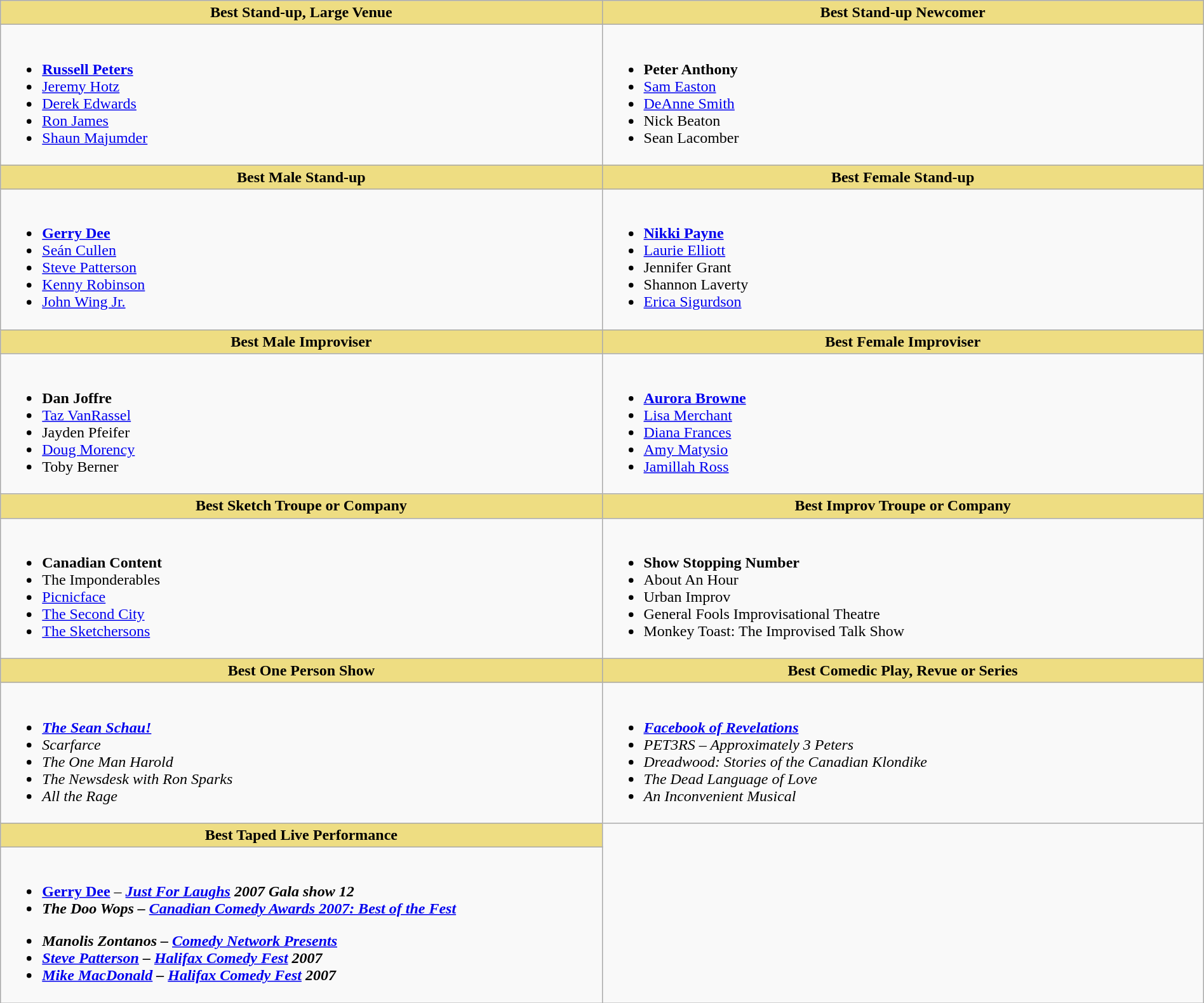<table class="wikitable" style="width:100%">
<tr>
<th style="background:#EEDD82; width:50%">Best Stand-up, Large Venue</th>
<th style="background:#EEDD82; width:50%">Best Stand-up Newcomer</th>
</tr>
<tr>
<td valign="top"><br><ul><li> <strong><a href='#'>Russell Peters</a></strong></li><li><a href='#'>Jeremy Hotz</a></li><li><a href='#'>Derek Edwards</a></li><li><a href='#'>Ron James</a></li><li><a href='#'>Shaun Majumder</a></li></ul></td>
<td valign="top"><br><ul><li> <strong>Peter Anthony</strong></li><li><a href='#'>Sam Easton</a></li><li><a href='#'>DeAnne Smith</a></li><li>Nick Beaton</li><li>Sean Lacomber</li></ul></td>
</tr>
<tr>
<th style="background:#EEDD82; width:50%">Best Male Stand-up</th>
<th style="background:#EEDD82; width:50%">Best Female Stand-up</th>
</tr>
<tr>
<td valign="top"><br><ul><li> <strong><a href='#'>Gerry Dee</a></strong></li><li><a href='#'>Seán Cullen</a></li><li><a href='#'>Steve Patterson</a></li><li><a href='#'>Kenny Robinson</a></li><li><a href='#'>John Wing Jr.</a></li></ul></td>
<td valign="top"><br><ul><li> <strong><a href='#'>Nikki Payne</a></strong></li><li><a href='#'>Laurie Elliott</a></li><li>Jennifer Grant</li><li>Shannon Laverty</li><li><a href='#'>Erica Sigurdson</a></li></ul></td>
</tr>
<tr>
<th style="background:#EEDD82; width:50%">Best Male Improviser</th>
<th style="background:#EEDD82; width:50%">Best Female Improviser</th>
</tr>
<tr>
<td valign="top"><br><ul><li> <strong>Dan Joffre</strong></li><li><a href='#'>Taz VanRassel</a></li><li>Jayden Pfeifer</li><li><a href='#'>Doug Morency</a></li><li>Toby Berner</li></ul></td>
<td valign="top"><br><ul><li> <strong><a href='#'>Aurora Browne</a></strong></li><li><a href='#'>Lisa Merchant</a></li><li><a href='#'>Diana Frances</a></li><li><a href='#'>Amy Matysio</a></li><li><a href='#'>Jamillah Ross</a></li></ul></td>
</tr>
<tr>
<th style="background:#EEDD82; width:50%">Best Sketch Troupe or Company</th>
<th style="background:#EEDD82; width:50%">Best Improv Troupe or Company</th>
</tr>
<tr>
<td valign="top"><br><ul><li> <strong>Canadian Content</strong></li><li>The Imponderables</li><li><a href='#'>Picnicface</a></li><li><a href='#'>The Second City</a></li><li><a href='#'>The Sketchersons</a></li></ul></td>
<td valign="top"><br><ul><li> <strong>Show Stopping Number</strong></li><li>About An Hour</li><li>Urban Improv</li><li>General Fools Improvisational Theatre</li><li>Monkey Toast: The Improvised Talk Show</li></ul></td>
</tr>
<tr>
<th style="background:#EEDD82; width:50%">Best One Person Show</th>
<th style="background:#EEDD82; width:50%">Best Comedic Play, Revue or Series</th>
</tr>
<tr>
<td valign="top"><br><ul><li> <strong><em><a href='#'>The Sean Schau!</a></em></strong></li><li><em>Scarfarce</em></li><li><em>The One Man Harold</em></li><li><em>The Newsdesk with Ron Sparks</em></li><li><em>All the Rage</em></li></ul></td>
<td valign="top"><br><ul><li> <strong><em><a href='#'>Facebook of Revelations</a></em></strong></li><li><em>PET3RS – Approximately 3 Peters</em></li><li><em>Dreadwood: Stories of the Canadian Klondike</em></li><li><em>The Dead Language of Love</em></li><li><em>An Inconvenient Musical</em></li></ul></td>
</tr>
<tr>
<th style="background:#EEDD82; width:50%">Best Taped Live Performance</th>
</tr>
<tr>
<td valign="top"><br><ul><li> <strong><a href='#'>Gerry Dee</a></strong> – <strong><em><a href='#'>Just For Laughs</a><em> 2007 Gala<strong> show 12</li><li>The Doo Wops – </em><a href='#'>Canadian Comedy Awards 2007: Best of the Fest</a><em></li></ul><ul><li>Manolis Zontanos – </em><a href='#'>Comedy Network Presents</a><em></li><li><a href='#'>Steve Patterson</a> – </em><a href='#'>Halifax Comedy Fest</a> 2007<em></li><li><a href='#'>Mike MacDonald</a> – </em><a href='#'>Halifax Comedy Fest</a> 2007<em></li></ul></td>
</tr>
</table>
